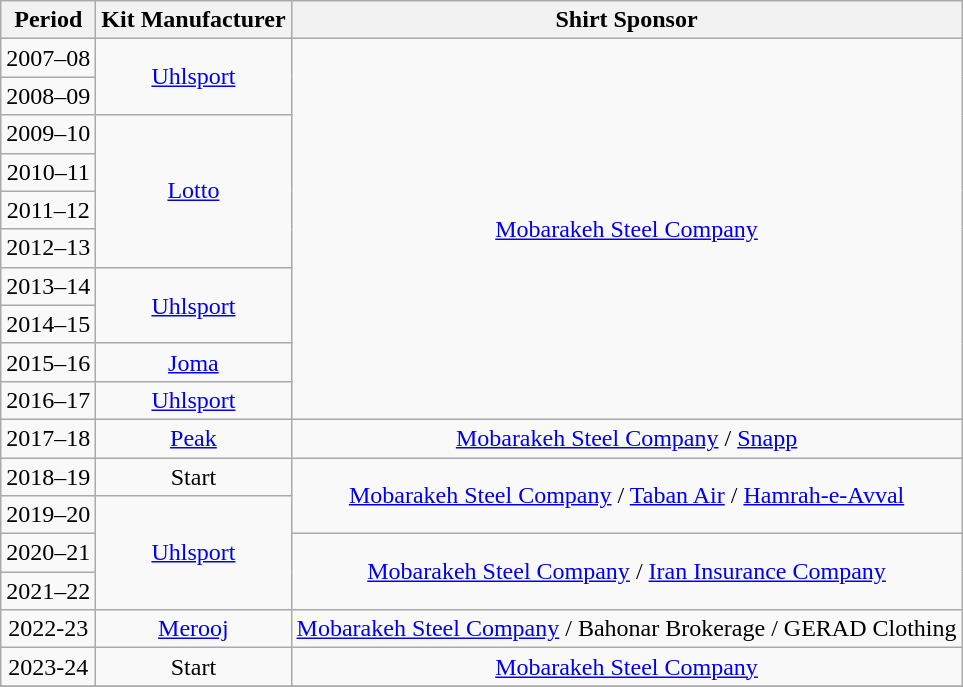<table class="wikitable" style="text-align:center;">
<tr>
<th>Period</th>
<th colspan=2>Kit Manufacturer</th>
<th colspan=4>Shirt Sponsor</th>
</tr>
<tr>
<td>2007–08</td>
<td rowspan=2 colspan=2> <a href='#'>Uhlsport</a></td>
<td rowspan=10 colspan=4><a href='#'>Mobarakeh Steel Company</a></td>
</tr>
<tr>
<td>2008–09</td>
</tr>
<tr>
<td>2009–10</td>
<td rowspan=4 colspan=2> <a href='#'>Lotto</a></td>
</tr>
<tr>
<td>2010–11</td>
</tr>
<tr>
<td>2011–12</td>
</tr>
<tr>
<td>2012–13</td>
</tr>
<tr>
<td>2013–14</td>
<td rowspan=2 colspan=2> <a href='#'>Uhlsport</a></td>
</tr>
<tr>
<td>2014–15</td>
</tr>
<tr>
<td>2015–16</td>
<td rowspan=1 colspan=2> <a href='#'>Joma</a></td>
</tr>
<tr>
<td>2016–17</td>
<td rowspan=1 colspan=2> <a href='#'>Uhlsport</a></td>
</tr>
<tr>
<td>2017–18</td>
<td rowspan=1 colspan=2> <a href='#'>Peak</a></td>
<td rowspan=1 colspan=4><a href='#'>Mobarakeh Steel Company</a> / <a href='#'>Snapp</a></td>
</tr>
<tr>
<td>2018–19</td>
<td rowspan=1 colspan=2> Start</td>
<td rowspan=2 colspan=4><a href='#'>Mobarakeh Steel Company</a> / <a href='#'>Taban Air</a> / <a href='#'>Hamrah-e-Avval</a></td>
</tr>
<tr>
<td>2019–20</td>
<td rowspan=3 colspan=2> <a href='#'>Uhlsport</a></td>
</tr>
<tr>
<td>2020–21</td>
<td rowspan=2 colspan=4><a href='#'>Mobarakeh Steel Company</a> / <a href='#'>Iran Insurance Company</a></td>
</tr>
<tr>
<td>2021–22</td>
</tr>
<tr>
<td>2022-23</td>
<td rowspan=1 colspan=2> <a href='#'>Merooj</a></td>
<td rowspan=1 colspan=4><a href='#'>Mobarakeh Steel Company</a> / Bahonar Brokerage / GERAD Clothing</td>
</tr>
<tr>
<td>2023-24</td>
<td rowspan=1 colspan=2> Start</td>
<td rowspan=1 colspan=4><a href='#'>Mobarakeh Steel Company</a></td>
</tr>
<tr>
</tr>
</table>
